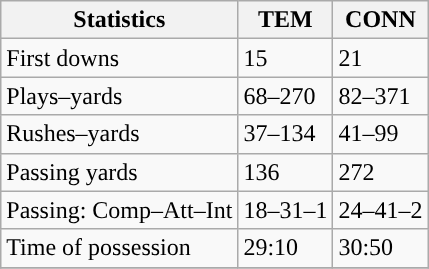<table class="wikitable" style="float: left;">
<tr>
<th>Statistics</th>
<th>TEM</th>
<th>CONN</th>
</tr>
<tr>
<td>First downs</td>
<td>15</td>
<td>21</td>
</tr>
<tr>
<td>Plays–yards</td>
<td>68–270</td>
<td>82–371</td>
</tr>
<tr>
<td>Rushes–yards</td>
<td>37–134</td>
<td>41–99</td>
</tr>
<tr>
<td>Passing yards</td>
<td>136</td>
<td>272</td>
</tr>
<tr>
<td>Passing: Comp–Att–Int</td>
<td>18–31–1</td>
<td>24–41–2</td>
</tr>
<tr>
<td>Time of possession</td>
<td>29:10</td>
<td>30:50</td>
</tr>
<tr>
</tr>
</table>
